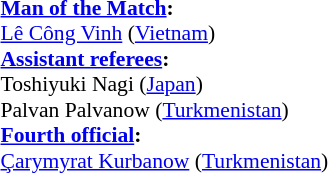<table width=50% style="font-size:90%;">
<tr>
<td><br><strong><a href='#'>Man of the Match</a>:</strong>	
<br><a href='#'>Lê Công Vinh</a> (<a href='#'>Vietnam</a>)<br><strong><a href='#'>Assistant referees</a>:</strong>
<br>Toshiyuki Nagi (<a href='#'>Japan</a>)
<br>Palvan Palvanow (<a href='#'>Turkmenistan</a>)
<br><strong><a href='#'>Fourth official</a>:</strong>
<br><a href='#'>Çarymyrat Kurbanow</a> (<a href='#'>Turkmenistan</a>)</td>
</tr>
</table>
